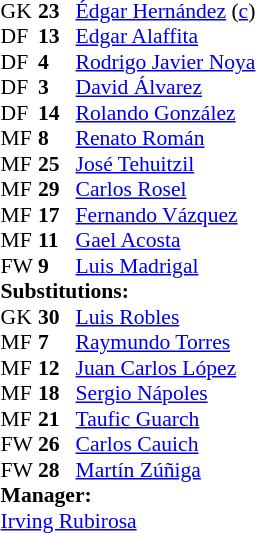<table style="font-size:90%" cellspacing=0 cellpadding=0 align=center>
<tr>
<th width=25></th>
<th width=25></th>
</tr>
<tr>
<td>GK</td>
<td><strong>23</strong></td>
<td> <a href='#'>Édgar Hernández</a> (<a href='#'>c</a>)</td>
</tr>
<tr>
<td>DF</td>
<td><strong>13</strong></td>
<td> <a href='#'>Edgar Alaffita</a></td>
</tr>
<tr>
<td>DF</td>
<td><strong>4</strong></td>
<td> <a href='#'>Rodrigo Javier Noya</a></td>
</tr>
<tr>
<td>DF</td>
<td><strong>3</strong></td>
<td> <a href='#'>David Álvarez</a></td>
<td></td>
<td></td>
</tr>
<tr>
<td>DF</td>
<td><strong>14</strong></td>
<td> <a href='#'>Rolando González</a></td>
</tr>
<tr>
<td>MF</td>
<td><strong>8</strong></td>
<td> <a href='#'>Renato Román</a></td>
</tr>
<tr>
<td>MF</td>
<td><strong>25</strong></td>
<td> <a href='#'>José Tehuitzil</a></td>
</tr>
<tr>
<td>MF</td>
<td><strong>29</strong></td>
<td> <a href='#'>Carlos Rosel</a></td>
<td></td>
<td></td>
</tr>
<tr>
<td>MF</td>
<td><strong>17</strong></td>
<td> <a href='#'>Fernando Vázquez</a></td>
<td></td>
<td></td>
</tr>
<tr>
<td>MF</td>
<td><strong>11</strong></td>
<td> <a href='#'>Gael Acosta</a></td>
</tr>
<tr>
<td>FW</td>
<td><strong>9</strong></td>
<td> <a href='#'>Luis Madrigal</a></td>
</tr>
<tr>
<td colspan=3><strong>Substitutions:</strong></td>
</tr>
<tr>
<td>GK</td>
<td><strong>30</strong></td>
<td> <a href='#'>Luis Robles</a></td>
<td></td>
</tr>
<tr>
<td>MF</td>
<td><strong>7</strong></td>
<td> <a href='#'>Raymundo Torres</a></td>
</tr>
<tr>
<td>MF</td>
<td><strong>12</strong></td>
<td> <a href='#'>Juan Carlos López</a></td>
</tr>
<tr>
<td>MF</td>
<td><strong>18</strong></td>
<td> <a href='#'>Sergio Nápoles</a></td>
<td></td>
<td></td>
</tr>
<tr>
<td>MF</td>
<td><strong>21</strong></td>
<td> <a href='#'>Taufic Guarch</a></td>
</tr>
<tr>
<td>FW</td>
<td><strong>26</strong></td>
<td> <a href='#'>Carlos Cauich</a></td>
<td></td>
<td></td>
</tr>
<tr>
<td>FW</td>
<td><strong>28</strong></td>
<td> <a href='#'>Martín Zúñiga</a></td>
<td></td>
<td></td>
</tr>
<tr>
<td colspan=3><strong>Manager:</strong></td>
</tr>
<tr>
<td colspan=4> <a href='#'>Irving Rubirosa</a></td>
</tr>
</table>
